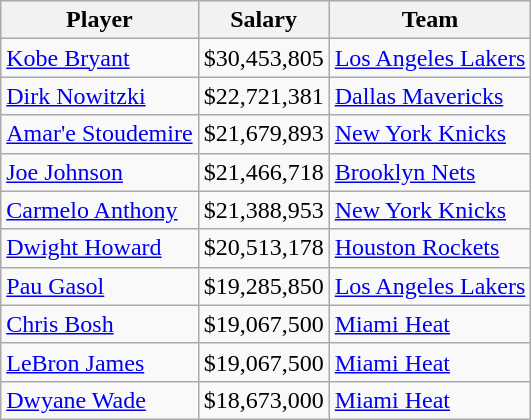<table class="wikitable">
<tr>
<th>Player</th>
<th>Salary</th>
<th>Team</th>
</tr>
<tr>
<td><a href='#'>Kobe Bryant</a></td>
<td>$30,453,805</td>
<td><a href='#'>Los Angeles Lakers</a></td>
</tr>
<tr>
<td><a href='#'>Dirk Nowitzki</a></td>
<td>$22,721,381</td>
<td><a href='#'>Dallas Mavericks</a></td>
</tr>
<tr>
<td><a href='#'>Amar'e Stoudemire</a></td>
<td>$21,679,893</td>
<td><a href='#'>New York Knicks</a></td>
</tr>
<tr>
<td><a href='#'>Joe Johnson</a></td>
<td>$21,466,718</td>
<td><a href='#'>Brooklyn Nets</a></td>
</tr>
<tr>
<td><a href='#'>Carmelo Anthony</a></td>
<td>$21,388,953</td>
<td><a href='#'>New York Knicks</a></td>
</tr>
<tr>
<td><a href='#'>Dwight Howard</a></td>
<td>$20,513,178</td>
<td><a href='#'>Houston Rockets</a></td>
</tr>
<tr>
<td><a href='#'>Pau Gasol</a></td>
<td>$19,285,850</td>
<td><a href='#'>Los Angeles Lakers</a></td>
</tr>
<tr>
<td><a href='#'>Chris Bosh</a></td>
<td>$19,067,500</td>
<td><a href='#'>Miami Heat</a></td>
</tr>
<tr>
<td><a href='#'>LeBron James</a></td>
<td>$19,067,500</td>
<td><a href='#'>Miami Heat</a></td>
</tr>
<tr>
<td><a href='#'>Dwyane Wade</a></td>
<td>$18,673,000</td>
<td><a href='#'>Miami Heat</a></td>
</tr>
</table>
